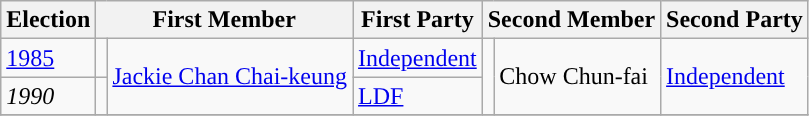<table class="wikitable">
<tr>
<th>Election</th>
<th colspan="2">First Member</th>
<th>First Party</th>
<th colspan="2">Second Member</th>
<th>Second Party</th>
</tr>
<tr>
<td><a href='#'>1985</a></td>
<td style="background-color:"></td>
<td rowspan=2><a href='#'>Jackie Chan Chai-keung</a></td>
<td><a href='#'>Independent</a></td>
<td rowspan=2 style="background-color:"></td>
<td rowspan=2>Chow Chun-fai</td>
<td rowspan=2><a href='#'>Independent</a></td>
</tr>
<tr>
<td><em>1990</em></td>
<td style="background-color:"></td>
<td><a href='#'>LDF</a></td>
</tr>
<tr>
</tr>
</table>
